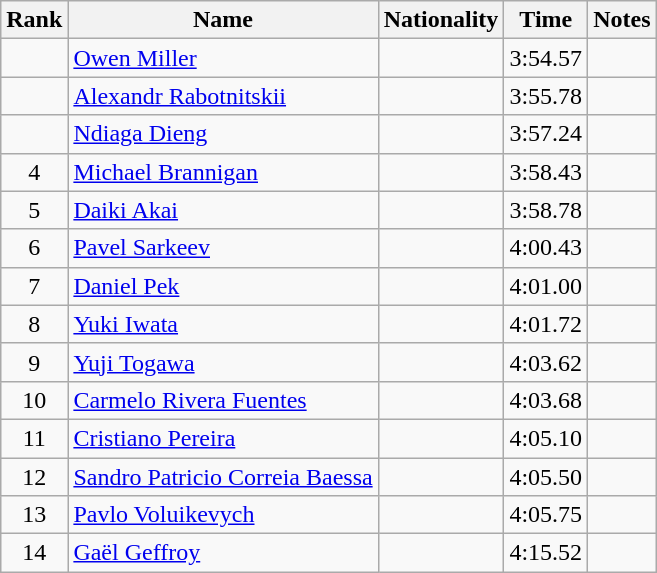<table class="wikitable sortable" style="text-align:center">
<tr>
<th>Rank</th>
<th>Name</th>
<th>Nationality</th>
<th>Time</th>
<th>Notes</th>
</tr>
<tr>
<td></td>
<td align="left"><a href='#'>Owen Miller</a></td>
<td align="left"></td>
<td>3:54.57</td>
<td></td>
</tr>
<tr>
<td></td>
<td align="left"><a href='#'>Alexandr Rabotnitskii</a></td>
<td align="left"></td>
<td>3:55.78</td>
<td></td>
</tr>
<tr>
<td></td>
<td align="left"><a href='#'>Ndiaga Dieng</a></td>
<td align="left"></td>
<td>3:57.24</td>
<td></td>
</tr>
<tr>
<td>4</td>
<td align="left"><a href='#'>Michael Brannigan</a></td>
<td align="left"></td>
<td>3:58.43</td>
<td></td>
</tr>
<tr>
<td>5</td>
<td align="left"><a href='#'>Daiki Akai</a></td>
<td align="left"></td>
<td>3:58.78</td>
<td></td>
</tr>
<tr>
<td>6</td>
<td align="left"><a href='#'>Pavel Sarkeev</a></td>
<td align="left"></td>
<td>4:00.43</td>
<td></td>
</tr>
<tr>
<td>7</td>
<td align="left"><a href='#'>Daniel Pek</a></td>
<td align="left"></td>
<td>4:01.00</td>
<td></td>
</tr>
<tr>
<td>8</td>
<td align="left"><a href='#'>Yuki Iwata</a></td>
<td align="left"></td>
<td>4:01.72</td>
<td></td>
</tr>
<tr>
<td>9</td>
<td align="left"><a href='#'>Yuji Togawa</a></td>
<td align="left"></td>
<td>4:03.62</td>
<td></td>
</tr>
<tr>
<td>10</td>
<td align="left"><a href='#'>Carmelo Rivera Fuentes</a></td>
<td align="left"></td>
<td>4:03.68</td>
<td></td>
</tr>
<tr>
<td>11</td>
<td align="left"><a href='#'>Cristiano Pereira</a></td>
<td align="left"></td>
<td>4:05.10</td>
<td></td>
</tr>
<tr>
<td>12</td>
<td align="left"><a href='#'>Sandro Patricio Correia Baessa</a></td>
<td align="left"></td>
<td>4:05.50</td>
<td></td>
</tr>
<tr>
<td>13</td>
<td align="left"><a href='#'>Pavlo Voluikevych</a></td>
<td align="left"></td>
<td>4:05.75</td>
<td></td>
</tr>
<tr>
<td>14</td>
<td align="left"><a href='#'>Gaël Geffroy</a></td>
<td align="left"></td>
<td>4:15.52</td>
<td></td>
</tr>
</table>
